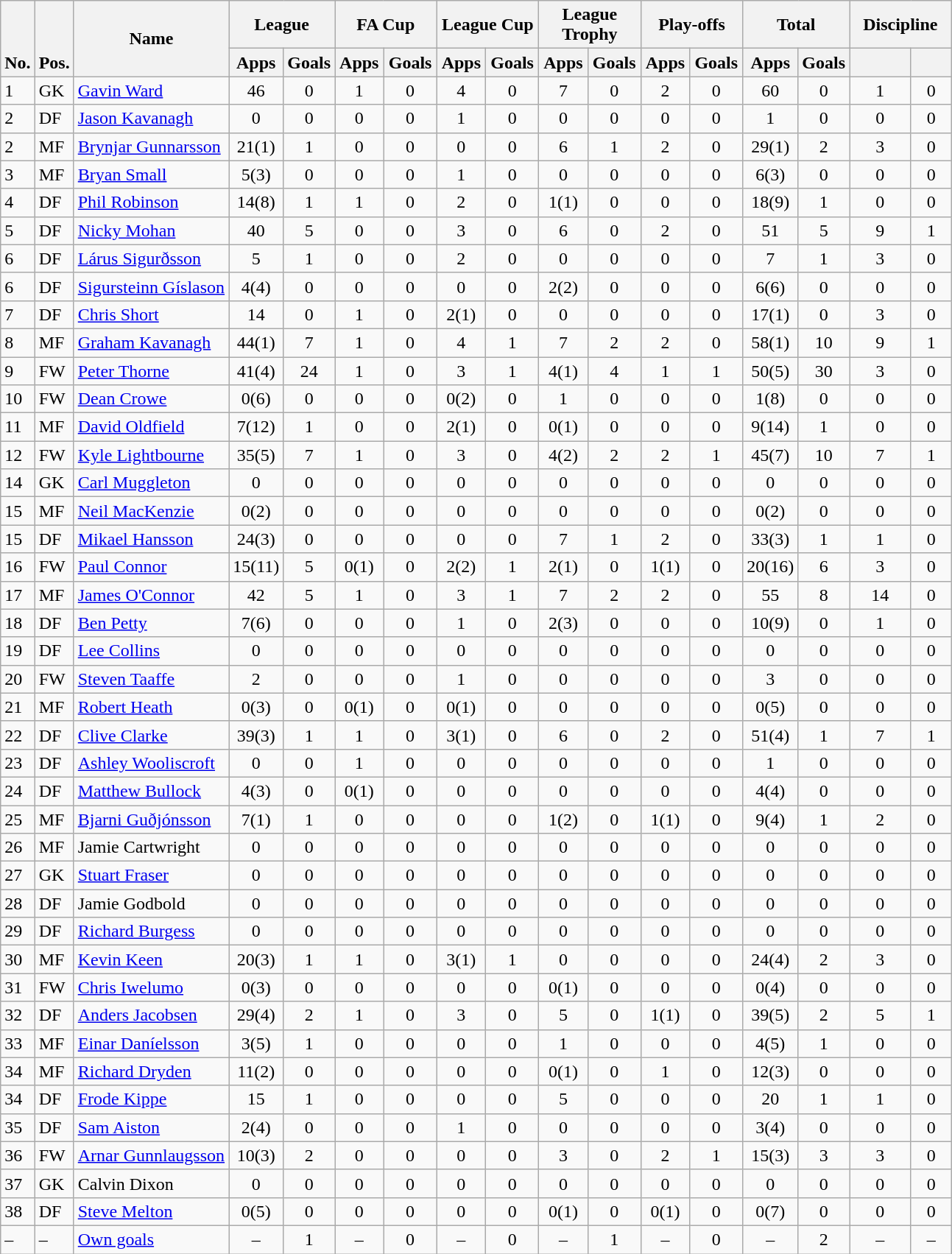<table class="wikitable" style="text-align:center">
<tr>
<th rowspan="2" valign="bottom">No.</th>
<th rowspan="2" valign="bottom">Pos.</th>
<th rowspan="2">Name</th>
<th colspan="2" width="85">League</th>
<th colspan="2" width="85">FA Cup</th>
<th colspan="2" width="85">League Cup</th>
<th colspan="2" width="85">League Trophy</th>
<th colspan="2" width="85">Play-offs</th>
<th colspan="2" width="85">Total</th>
<th colspan="2" width="85">Discipline</th>
</tr>
<tr>
<th>Apps</th>
<th>Goals</th>
<th>Apps</th>
<th>Goals</th>
<th>Apps</th>
<th>Goals</th>
<th>Apps</th>
<th>Goals</th>
<th>Apps</th>
<th>Goals</th>
<th>Apps</th>
<th>Goals</th>
<th></th>
<th></th>
</tr>
<tr>
<td align="left">1</td>
<td align="left">GK</td>
<td align="left"> <a href='#'>Gavin Ward</a></td>
<td>46</td>
<td>0</td>
<td>1</td>
<td>0</td>
<td>4</td>
<td>0</td>
<td>7</td>
<td>0</td>
<td>2</td>
<td>0</td>
<td>60</td>
<td>0</td>
<td>1</td>
<td>0</td>
</tr>
<tr>
<td align="left">2</td>
<td align="left">DF</td>
<td align="left"> <a href='#'>Jason Kavanagh</a></td>
<td>0</td>
<td>0</td>
<td>0</td>
<td>0</td>
<td>1</td>
<td>0</td>
<td>0</td>
<td>0</td>
<td>0</td>
<td>0</td>
<td>1</td>
<td>0</td>
<td>0</td>
<td>0</td>
</tr>
<tr>
<td align="left">2</td>
<td align="left">MF</td>
<td align="left"> <a href='#'>Brynjar Gunnarsson</a></td>
<td>21(1)</td>
<td>1</td>
<td>0</td>
<td>0</td>
<td>0</td>
<td>0</td>
<td>6</td>
<td>1</td>
<td>2</td>
<td>0</td>
<td>29(1)</td>
<td>2</td>
<td>3</td>
<td>0</td>
</tr>
<tr>
<td align="left">3</td>
<td align="left">MF</td>
<td align="left"> <a href='#'>Bryan Small</a></td>
<td>5(3)</td>
<td>0</td>
<td>0</td>
<td>0</td>
<td>1</td>
<td>0</td>
<td>0</td>
<td>0</td>
<td>0</td>
<td>0</td>
<td>6(3)</td>
<td>0</td>
<td>0</td>
<td>0</td>
</tr>
<tr>
<td align="left">4</td>
<td align="left">DF</td>
<td align="left"> <a href='#'>Phil Robinson</a></td>
<td>14(8)</td>
<td>1</td>
<td>1</td>
<td>0</td>
<td>2</td>
<td>0</td>
<td>1(1)</td>
<td>0</td>
<td>0</td>
<td>0</td>
<td>18(9)</td>
<td>1</td>
<td>0</td>
<td>0</td>
</tr>
<tr>
<td align="left">5</td>
<td align="left">DF</td>
<td align="left"> <a href='#'>Nicky Mohan</a></td>
<td>40</td>
<td>5</td>
<td>0</td>
<td>0</td>
<td>3</td>
<td>0</td>
<td>6</td>
<td>0</td>
<td>2</td>
<td>0</td>
<td>51</td>
<td>5</td>
<td>9</td>
<td>1</td>
</tr>
<tr>
<td align="left">6</td>
<td align="left">DF</td>
<td align="left"> <a href='#'>Lárus Sigurðsson</a></td>
<td>5</td>
<td>1</td>
<td>0</td>
<td>0</td>
<td>2</td>
<td>0</td>
<td>0</td>
<td>0</td>
<td>0</td>
<td>0</td>
<td>7</td>
<td>1</td>
<td>3</td>
<td>0</td>
</tr>
<tr>
<td align="left">6</td>
<td align="left">DF</td>
<td align="left"> <a href='#'>Sigursteinn Gíslason</a></td>
<td>4(4)</td>
<td>0</td>
<td>0</td>
<td>0</td>
<td>0</td>
<td>0</td>
<td>2(2)</td>
<td>0</td>
<td>0</td>
<td>0</td>
<td>6(6)</td>
<td>0</td>
<td>0</td>
<td>0</td>
</tr>
<tr>
<td align="left">7</td>
<td align="left">DF</td>
<td align="left"> <a href='#'>Chris Short</a></td>
<td>14</td>
<td>0</td>
<td>1</td>
<td>0</td>
<td>2(1)</td>
<td>0</td>
<td>0</td>
<td>0</td>
<td>0</td>
<td>0</td>
<td>17(1)</td>
<td>0</td>
<td>3</td>
<td>0</td>
</tr>
<tr>
<td align="left">8</td>
<td align="left">MF</td>
<td align="left"> <a href='#'>Graham Kavanagh</a></td>
<td>44(1)</td>
<td>7</td>
<td>1</td>
<td>0</td>
<td>4</td>
<td>1</td>
<td>7</td>
<td>2</td>
<td>2</td>
<td>0</td>
<td>58(1)</td>
<td>10</td>
<td>9</td>
<td>1</td>
</tr>
<tr>
<td align="left">9</td>
<td align="left">FW</td>
<td align="left"> <a href='#'>Peter Thorne</a></td>
<td>41(4)</td>
<td>24</td>
<td>1</td>
<td>0</td>
<td>3</td>
<td>1</td>
<td>4(1)</td>
<td>4</td>
<td>1</td>
<td>1</td>
<td>50(5)</td>
<td>30</td>
<td>3</td>
<td>0</td>
</tr>
<tr>
<td align="left">10</td>
<td align="left">FW</td>
<td align="left"> <a href='#'>Dean Crowe</a></td>
<td>0(6)</td>
<td>0</td>
<td>0</td>
<td>0</td>
<td>0(2)</td>
<td>0</td>
<td>1</td>
<td>0</td>
<td>0</td>
<td>0</td>
<td>1(8)</td>
<td>0</td>
<td>0</td>
<td>0</td>
</tr>
<tr>
<td align="left">11</td>
<td align="left">MF</td>
<td align="left"> <a href='#'>David Oldfield</a></td>
<td>7(12)</td>
<td>1</td>
<td>0</td>
<td>0</td>
<td>2(1)</td>
<td>0</td>
<td>0(1)</td>
<td>0</td>
<td>0</td>
<td>0</td>
<td>9(14)</td>
<td>1</td>
<td>0</td>
<td>0</td>
</tr>
<tr>
<td align="left">12</td>
<td align="left">FW</td>
<td align="left"> <a href='#'>Kyle Lightbourne</a></td>
<td>35(5)</td>
<td>7</td>
<td>1</td>
<td>0</td>
<td>3</td>
<td>0</td>
<td>4(2)</td>
<td>2</td>
<td>2</td>
<td>1</td>
<td>45(7)</td>
<td>10</td>
<td>7</td>
<td>1</td>
</tr>
<tr>
<td align="left">14</td>
<td align="left">GK</td>
<td align="left"> <a href='#'>Carl Muggleton</a></td>
<td>0</td>
<td>0</td>
<td>0</td>
<td>0</td>
<td>0</td>
<td>0</td>
<td>0</td>
<td>0</td>
<td>0</td>
<td>0</td>
<td>0</td>
<td>0</td>
<td>0</td>
<td>0</td>
</tr>
<tr>
<td align="left">15</td>
<td align="left">MF</td>
<td align="left"> <a href='#'>Neil MacKenzie</a></td>
<td>0(2)</td>
<td>0</td>
<td>0</td>
<td>0</td>
<td>0</td>
<td>0</td>
<td>0</td>
<td>0</td>
<td>0</td>
<td>0</td>
<td>0(2)</td>
<td>0</td>
<td>0</td>
<td>0</td>
</tr>
<tr>
<td align="left">15</td>
<td align="left">DF</td>
<td align="left"> <a href='#'>Mikael Hansson</a></td>
<td>24(3)</td>
<td>0</td>
<td>0</td>
<td>0</td>
<td>0</td>
<td>0</td>
<td>7</td>
<td>1</td>
<td>2</td>
<td>0</td>
<td>33(3)</td>
<td>1</td>
<td>1</td>
<td>0</td>
</tr>
<tr>
<td align="left">16</td>
<td align="left">FW</td>
<td align="left"> <a href='#'>Paul Connor</a></td>
<td>15(11)</td>
<td>5</td>
<td>0(1)</td>
<td>0</td>
<td>2(2)</td>
<td>1</td>
<td>2(1)</td>
<td>0</td>
<td>1(1)</td>
<td>0</td>
<td>20(16)</td>
<td>6</td>
<td>3</td>
<td>0</td>
</tr>
<tr>
<td align="left">17</td>
<td align="left">MF</td>
<td align="left"> <a href='#'>James O'Connor</a></td>
<td>42</td>
<td>5</td>
<td>1</td>
<td>0</td>
<td>3</td>
<td>1</td>
<td>7</td>
<td>2</td>
<td>2</td>
<td>0</td>
<td>55</td>
<td>8</td>
<td>14</td>
<td>0</td>
</tr>
<tr>
<td align="left">18</td>
<td align="left">DF</td>
<td align="left"> <a href='#'>Ben Petty</a></td>
<td>7(6)</td>
<td>0</td>
<td>0</td>
<td>0</td>
<td>1</td>
<td>0</td>
<td>2(3)</td>
<td>0</td>
<td>0</td>
<td>0</td>
<td>10(9)</td>
<td>0</td>
<td>1</td>
<td>0</td>
</tr>
<tr>
<td align="left">19</td>
<td align="left">DF</td>
<td align="left"> <a href='#'>Lee Collins</a></td>
<td>0</td>
<td>0</td>
<td>0</td>
<td>0</td>
<td>0</td>
<td>0</td>
<td>0</td>
<td>0</td>
<td>0</td>
<td>0</td>
<td>0</td>
<td>0</td>
<td>0</td>
<td>0</td>
</tr>
<tr>
<td align="left">20</td>
<td align="left">FW</td>
<td align="left"> <a href='#'>Steven Taaffe</a></td>
<td>2</td>
<td>0</td>
<td>0</td>
<td>0</td>
<td>1</td>
<td>0</td>
<td>0</td>
<td>0</td>
<td>0</td>
<td>0</td>
<td>3</td>
<td>0</td>
<td>0</td>
<td>0</td>
</tr>
<tr>
<td align="left">21</td>
<td align="left">MF</td>
<td align="left"> <a href='#'>Robert Heath</a></td>
<td>0(3)</td>
<td>0</td>
<td>0(1)</td>
<td>0</td>
<td>0(1)</td>
<td>0</td>
<td>0</td>
<td>0</td>
<td>0</td>
<td>0</td>
<td>0(5)</td>
<td>0</td>
<td>0</td>
<td>0</td>
</tr>
<tr>
<td align="left">22</td>
<td align="left">DF</td>
<td align="left"> <a href='#'>Clive Clarke</a></td>
<td>39(3)</td>
<td>1</td>
<td>1</td>
<td>0</td>
<td>3(1)</td>
<td>0</td>
<td>6</td>
<td>0</td>
<td>2</td>
<td>0</td>
<td>51(4)</td>
<td>1</td>
<td>7</td>
<td>1</td>
</tr>
<tr>
<td align="left">23</td>
<td align="left">DF</td>
<td align="left"> <a href='#'>Ashley Wooliscroft</a></td>
<td>0</td>
<td>0</td>
<td>1</td>
<td>0</td>
<td>0</td>
<td>0</td>
<td>0</td>
<td>0</td>
<td>0</td>
<td>0</td>
<td>1</td>
<td>0</td>
<td>0</td>
<td>0</td>
</tr>
<tr>
<td align="left">24</td>
<td align="left">DF</td>
<td align="left"> <a href='#'>Matthew Bullock</a></td>
<td>4(3)</td>
<td>0</td>
<td>0(1)</td>
<td>0</td>
<td>0</td>
<td>0</td>
<td>0</td>
<td>0</td>
<td>0</td>
<td>0</td>
<td>4(4)</td>
<td>0</td>
<td>0</td>
<td>0</td>
</tr>
<tr>
<td align="left">25</td>
<td align="left">MF</td>
<td align="left"> <a href='#'>Bjarni Guðjónsson</a></td>
<td>7(1)</td>
<td>1</td>
<td>0</td>
<td>0</td>
<td>0</td>
<td>0</td>
<td>1(2)</td>
<td>0</td>
<td>1(1)</td>
<td>0</td>
<td>9(4)</td>
<td>1</td>
<td>2</td>
<td>0</td>
</tr>
<tr>
<td align="left">26</td>
<td align="left">MF</td>
<td align="left"> Jamie Cartwright</td>
<td>0</td>
<td>0</td>
<td>0</td>
<td>0</td>
<td>0</td>
<td>0</td>
<td>0</td>
<td>0</td>
<td>0</td>
<td>0</td>
<td>0</td>
<td>0</td>
<td>0</td>
<td>0</td>
</tr>
<tr>
<td align="left">27</td>
<td align="left">GK</td>
<td align="left"> <a href='#'>Stuart Fraser</a></td>
<td>0</td>
<td>0</td>
<td>0</td>
<td>0</td>
<td>0</td>
<td>0</td>
<td>0</td>
<td>0</td>
<td>0</td>
<td>0</td>
<td>0</td>
<td>0</td>
<td>0</td>
<td>0</td>
</tr>
<tr>
<td align="left">28</td>
<td align="left">DF</td>
<td align="left"> Jamie Godbold</td>
<td>0</td>
<td>0</td>
<td>0</td>
<td>0</td>
<td>0</td>
<td>0</td>
<td>0</td>
<td>0</td>
<td>0</td>
<td>0</td>
<td>0</td>
<td>0</td>
<td>0</td>
<td>0</td>
</tr>
<tr>
<td align="left">29</td>
<td align="left">DF</td>
<td align="left"> <a href='#'>Richard Burgess</a></td>
<td>0</td>
<td>0</td>
<td>0</td>
<td>0</td>
<td>0</td>
<td>0</td>
<td>0</td>
<td>0</td>
<td>0</td>
<td>0</td>
<td>0</td>
<td>0</td>
<td>0</td>
<td>0</td>
</tr>
<tr>
<td align="left">30</td>
<td align="left">MF</td>
<td align="left"> <a href='#'>Kevin Keen</a></td>
<td>20(3)</td>
<td>1</td>
<td>1</td>
<td>0</td>
<td>3(1)</td>
<td>1</td>
<td>0</td>
<td>0</td>
<td>0</td>
<td>0</td>
<td>24(4)</td>
<td>2</td>
<td>3</td>
<td>0</td>
</tr>
<tr>
<td align="left">31</td>
<td align="left">FW</td>
<td align="left"> <a href='#'>Chris Iwelumo</a></td>
<td>0(3)</td>
<td>0</td>
<td>0</td>
<td>0</td>
<td>0</td>
<td>0</td>
<td>0(1)</td>
<td>0</td>
<td>0</td>
<td>0</td>
<td>0(4)</td>
<td>0</td>
<td>0</td>
<td>0</td>
</tr>
<tr>
<td align="left">32</td>
<td align="left">DF</td>
<td align="left"> <a href='#'>Anders Jacobsen</a></td>
<td>29(4)</td>
<td>2</td>
<td>1</td>
<td>0</td>
<td>3</td>
<td>0</td>
<td>5</td>
<td>0</td>
<td>1(1)</td>
<td>0</td>
<td>39(5)</td>
<td>2</td>
<td>5</td>
<td>1</td>
</tr>
<tr>
<td align="left">33</td>
<td align="left">MF</td>
<td align="left"> <a href='#'>Einar Daníelsson</a></td>
<td>3(5)</td>
<td>1</td>
<td>0</td>
<td>0</td>
<td>0</td>
<td>0</td>
<td>1</td>
<td>0</td>
<td>0</td>
<td>0</td>
<td>4(5)</td>
<td>1</td>
<td>0</td>
<td>0</td>
</tr>
<tr>
<td align="left">34</td>
<td align="left">MF</td>
<td align="left"> <a href='#'>Richard Dryden</a></td>
<td>11(2)</td>
<td>0</td>
<td>0</td>
<td>0</td>
<td>0</td>
<td>0</td>
<td>0(1)</td>
<td>0</td>
<td>1</td>
<td>0</td>
<td>12(3)</td>
<td>0</td>
<td>0</td>
<td>0</td>
</tr>
<tr>
<td align="left">34</td>
<td align="left">DF</td>
<td align="left"> <a href='#'>Frode Kippe</a></td>
<td>15</td>
<td>1</td>
<td>0</td>
<td>0</td>
<td>0</td>
<td>0</td>
<td>5</td>
<td>0</td>
<td>0</td>
<td>0</td>
<td>20</td>
<td>1</td>
<td>1</td>
<td>0</td>
</tr>
<tr>
<td align="left">35</td>
<td align="left">DF</td>
<td align="left"> <a href='#'>Sam Aiston</a></td>
<td>2(4)</td>
<td>0</td>
<td>0</td>
<td>0</td>
<td>1</td>
<td>0</td>
<td>0</td>
<td>0</td>
<td>0</td>
<td>0</td>
<td>3(4)</td>
<td>0</td>
<td>0</td>
<td>0</td>
</tr>
<tr>
<td align="left">36</td>
<td align="left">FW</td>
<td align="left"> <a href='#'>Arnar Gunnlaugsson</a></td>
<td>10(3)</td>
<td>2</td>
<td>0</td>
<td>0</td>
<td>0</td>
<td>0</td>
<td>3</td>
<td>0</td>
<td>2</td>
<td>1</td>
<td>15(3)</td>
<td>3</td>
<td>3</td>
<td>0</td>
</tr>
<tr>
<td align="left">37</td>
<td align="left">GK</td>
<td align="left"> Calvin Dixon</td>
<td>0</td>
<td>0</td>
<td>0</td>
<td>0</td>
<td>0</td>
<td>0</td>
<td>0</td>
<td>0</td>
<td>0</td>
<td>0</td>
<td>0</td>
<td>0</td>
<td>0</td>
<td>0</td>
</tr>
<tr>
<td align="left">38</td>
<td align="left">DF</td>
<td align="left"> <a href='#'>Steve Melton</a></td>
<td>0(5)</td>
<td>0</td>
<td>0</td>
<td>0</td>
<td>0</td>
<td>0</td>
<td>0(1)</td>
<td>0</td>
<td>0(1)</td>
<td>0</td>
<td>0(7)</td>
<td>0</td>
<td>0</td>
<td>0</td>
</tr>
<tr>
<td align="left">–</td>
<td align="left">–</td>
<td align="left"><a href='#'>Own goals</a></td>
<td>–</td>
<td>1</td>
<td>–</td>
<td>0</td>
<td>–</td>
<td>0</td>
<td>–</td>
<td>1</td>
<td>–</td>
<td>0</td>
<td>–</td>
<td>2</td>
<td>–</td>
<td>–</td>
</tr>
</table>
